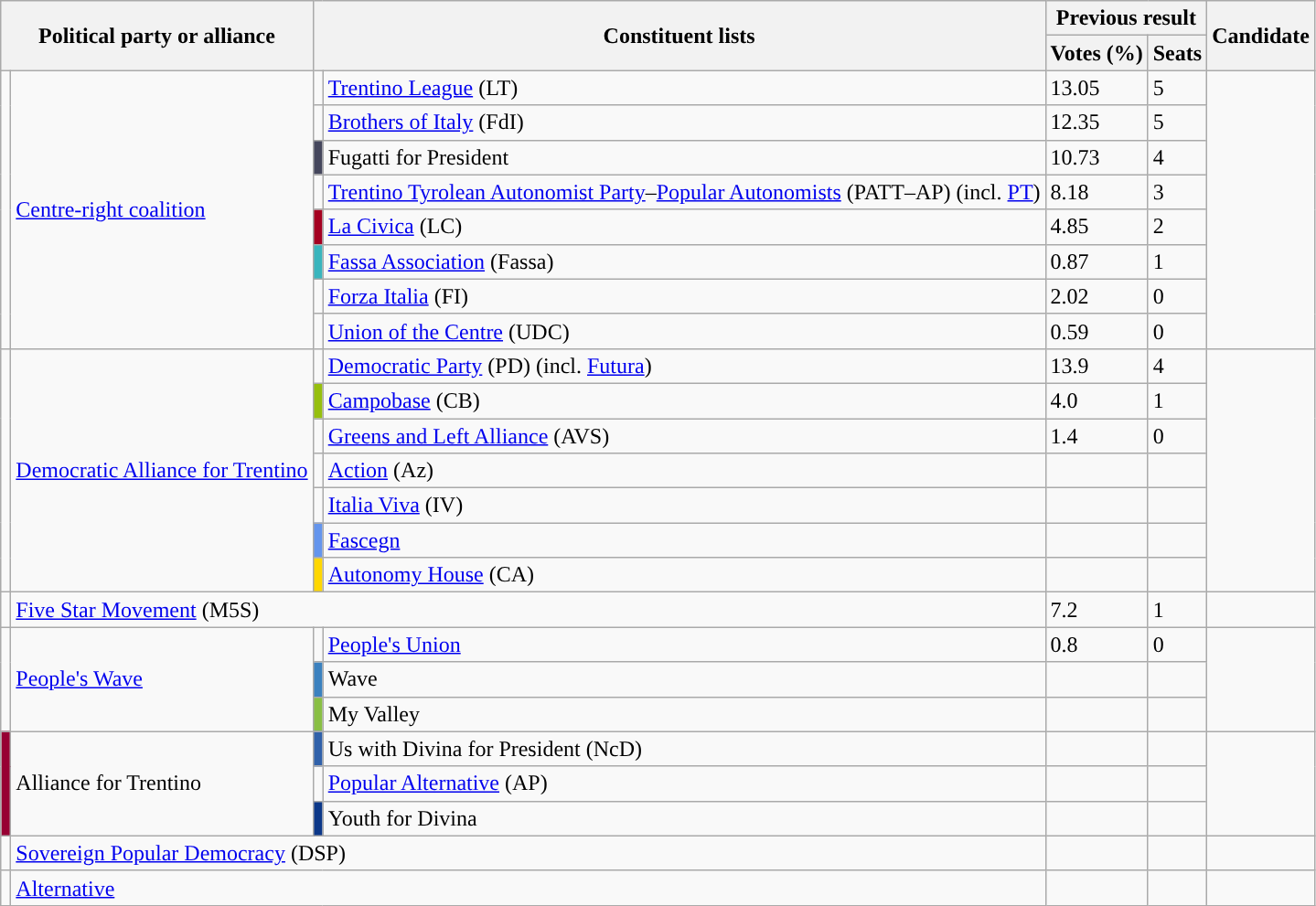<table class="wikitable" style="text-align:left">
<tr>
<th colspan=2 rowspan="2">Political party or alliance</th>
<th colspan=2 rowspan="2">Constituent lists</th>
<th colspan="2">Previous result</th>
<th rowspan="2">Candidate</th>
</tr>
<tr>
<th>Votes (%)</th>
<th>Seats</th>
</tr>
<tr>
<td rowspan="8" style="background:"></td>
<td rowspan=8><a href='#'>Centre-right coalition</a></td>
<td></td>
<td style="text-align:left;"><a href='#'>Trentino League</a> (LT)</td>
<td>13.05</td>
<td>5</td>
<td rowspan="8"></td>
</tr>
<tr>
<td></td>
<td style="text-align:left;"><a href='#'>Brothers of Italy</a> (FdI)</td>
<td>12.35</td>
<td>5</td>
</tr>
<tr>
<td bgcolor="#45475d"></td>
<td style="text-align:left;">Fugatti for President</td>
<td>10.73</td>
<td>4</td>
</tr>
<tr>
<td style="background-color:"></td>
<td><a href='#'>Trentino Tyrolean Autonomist Party</a>–<a href='#'>Popular Autonomists</a> (PATT–AP) (incl. <a href='#'>PT</a>)</td>
<td>8.18</td>
<td>3</td>
</tr>
<tr>
<td bgcolor="#A50021"></td>
<td style="text-align:left;"><a href='#'>La Civica</a> (LC)</td>
<td>4.85</td>
<td>2</td>
</tr>
<tr>
<td bgcolor="#39B5BD"></td>
<td style="text-align:left;"><a href='#'>Fassa Association</a> (Fassa)</td>
<td>0.87</td>
<td>1</td>
</tr>
<tr>
<td></td>
<td style="text-align:left;"><a href='#'>Forza Italia</a> (FI)</td>
<td>2.02</td>
<td>0</td>
</tr>
<tr>
<td></td>
<td style="text-align:left;"><a href='#'>Union of the Centre</a> (UDC)</td>
<td>0.59</td>
<td>0</td>
</tr>
<tr>
<td rowspan="7"></td>
<td rowspan=7><a href='#'>Democratic Alliance for Trentino</a></td>
<td></td>
<td style="text-align:left;"><a href='#'>Democratic Party</a> (PD) (incl. <a href='#'>Futura</a>)</td>
<td>13.9</td>
<td>4</td>
<td rowspan="7"></td>
</tr>
<tr>
<td style="background-color:#96bf0d"></td>
<td><a href='#'>Campobase</a> (CB)</td>
<td>4.0</td>
<td>1</td>
</tr>
<tr>
<td style="background-color:"></td>
<td><a href='#'>Greens and Left Alliance</a> (AVS)</td>
<td>1.4</td>
<td>0</td>
</tr>
<tr>
<td style="background-color:"></td>
<td><a href='#'>Action</a> (Az)</td>
<td></td>
<td></td>
</tr>
<tr>
<td style="background-color:"></td>
<td><a href='#'>Italia Viva</a> (IV)</td>
<td></td>
<td></td>
</tr>
<tr>
<td style="background-color:#6495ED"></td>
<td><a href='#'>Fascegn</a></td>
<td></td>
<td></td>
</tr>
<tr>
<td style="background-color:gold"></td>
<td><a href='#'>Autonomy House</a> (CA)</td>
<td></td>
<td></td>
</tr>
<tr>
<td style="background-color:"></td>
<td colspan="3"><a href='#'>Five Star Movement</a> (M5S)</td>
<td>7.2</td>
<td>1</td>
<td></td>
</tr>
<tr>
<td rowspan="3"></td>
<td rowspan="3"><a href='#'>People's Wave</a></td>
<td></td>
<td><a href='#'>People's Union</a></td>
<td>0.8</td>
<td>0</td>
<td rowspan="3"></td>
</tr>
<tr>
<td bgcolor=#3b81bf></td>
<td>Wave</td>
<td></td>
<td></td>
</tr>
<tr>
<td bgcolor=#89bf44></td>
<td>My Valley</td>
<td></td>
<td></td>
</tr>
<tr>
<td rowspan="3" bgcolor="#970033"></td>
<td rowspan="3">Alliance for Trentino</td>
<td bgcolor="#3061aa"></td>
<td>Us with Divina for President (NcD)</td>
<td></td>
<td></td>
<td rowspan="3"></td>
</tr>
<tr>
<td style="background-color:"></td>
<td><a href='#'>Popular Alternative</a> (AP)</td>
<td></td>
<td></td>
</tr>
<tr>
<td style="background-color:#0c3889"></td>
<td>Youth for Divina</td>
<td></td>
<td></td>
</tr>
<tr>
<td></td>
<td colspan="3"><a href='#'>Sovereign Popular Democracy</a> (DSP)</td>
<td></td>
<td></td>
<td></td>
</tr>
<tr>
<td></td>
<td colspan="3"><a href='#'>Alternative</a></td>
<td></td>
<td></td>
<td></td>
</tr>
</table>
